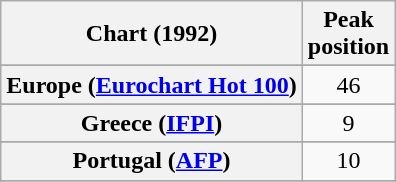<table class="wikitable sortable plainrowheaders" style="text-align:center">
<tr>
<th>Chart (1992)</th>
<th>Peak<br>position</th>
</tr>
<tr>
</tr>
<tr>
</tr>
<tr>
</tr>
<tr>
<th scope="row">Europe (<a href='#'>Eurochart Hot 100</a>)</th>
<td>46</td>
</tr>
<tr>
</tr>
<tr>
<th scope="row">Greece (<a href='#'>IFPI</a>)</th>
<td>9</td>
</tr>
<tr>
</tr>
<tr>
</tr>
<tr>
<th scope="row">Portugal (<a href='#'>AFP</a>)</th>
<td>10</td>
</tr>
<tr>
</tr>
<tr>
</tr>
<tr>
</tr>
<tr>
</tr>
<tr>
</tr>
</table>
